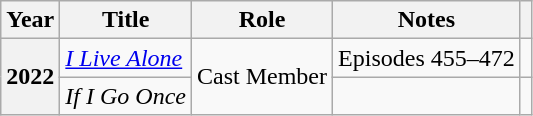<table class="wikitable plainrowheaders">
<tr>
<th scope="col">Year</th>
<th scope="col">Title</th>
<th scope="col">Role</th>
<th scope="col">Notes</th>
<th scope="col" class="unsortable"></th>
</tr>
<tr>
<th scope="row" rowspan="2">2022</th>
<td><em><a href='#'>I Live Alone</a></em></td>
<td rowspan="2">Cast Member</td>
<td>Episodes 455–472</td>
<td style="text-align:center"></td>
</tr>
<tr>
<td><em>If I Go Once</em> </td>
<td></td>
<td style="text-align:center"></td>
</tr>
</table>
